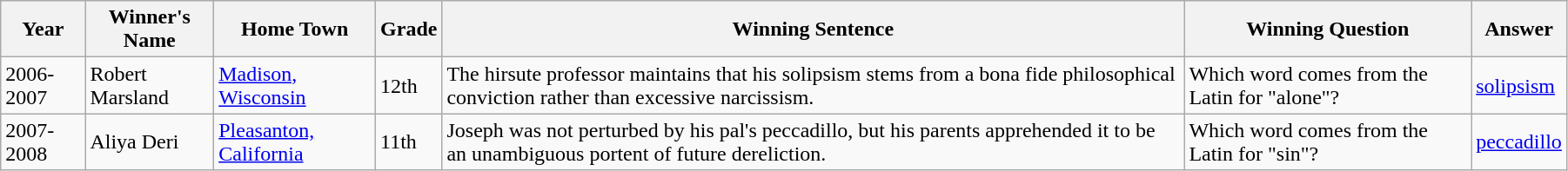<table class="wikitable" style="width:95%;">
<tr>
<th><strong>Year</strong></th>
<th><strong>Winner's Name</strong></th>
<th><strong>Home Town</strong></th>
<th><strong>Grade</strong></th>
<th><strong>Winning Sentence</strong></th>
<th><strong>Winning Question</strong></th>
<th><strong>Answer</strong></th>
</tr>
<tr>
<td>2006-2007</td>
<td>Robert Marsland</td>
<td><a href='#'>Madison, Wisconsin</a></td>
<td>12th</td>
<td>The hirsute professor maintains that his solipsism stems from a bona fide philosophical conviction rather than excessive narcissism.</td>
<td>Which word comes from the Latin for "alone"?</td>
<td><a href='#'>solipsism</a></td>
</tr>
<tr>
<td>2007-2008</td>
<td>Aliya Deri</td>
<td><a href='#'>Pleasanton, California</a></td>
<td>11th</td>
<td>Joseph was not perturbed by his pal's peccadillo, but his parents apprehended it to be an unambiguous portent of future dereliction.</td>
<td>Which word comes from the Latin for "sin"?</td>
<td><a href='#'>peccadillo</a></td>
</tr>
</table>
